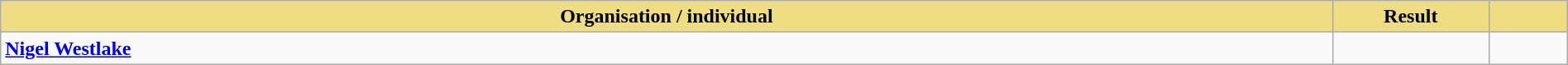<table class="wikitable" width=100%>
<tr>
<th style="width:85%;background:#EEDD82;">Organisation / individual</th>
<th style="width:10%;background:#EEDD82;">Result</th>
<th style="width:5%;background:#EEDD82;"></th>
</tr>
<tr>
<td><strong><a href='#'>Nigel Westlake</a></strong></td>
<td></td>
<td><br></td>
</tr>
</table>
